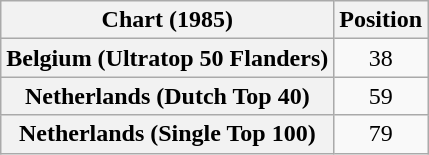<table class="wikitable sortable plainrowheaders" style="text-align:center">
<tr>
<th scope="col">Chart (1985)</th>
<th scope="col">Position</th>
</tr>
<tr>
<th scope="row">Belgium (Ultratop 50 Flanders)</th>
<td>38</td>
</tr>
<tr>
<th scope="row">Netherlands (Dutch Top 40)</th>
<td>59</td>
</tr>
<tr>
<th scope="row">Netherlands (Single Top 100)</th>
<td>79</td>
</tr>
</table>
